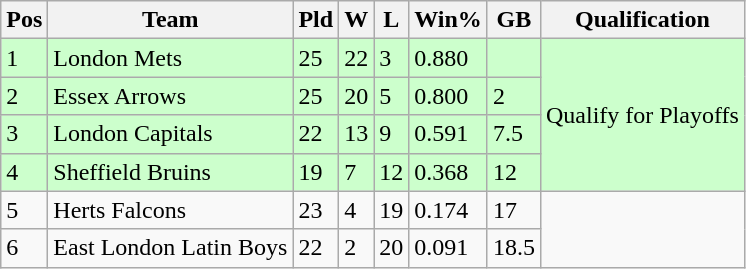<table class="wikitable">
<tr>
<th>Pos</th>
<th>Team</th>
<th>Pld</th>
<th>W</th>
<th>L</th>
<th>Win%</th>
<th>GB</th>
<th>Qualification</th>
</tr>
<tr style="background:#ccffcc;">
<td>1</td>
<td>London Mets</td>
<td>25</td>
<td>22</td>
<td>3</td>
<td>0.880</td>
<td></td>
<td rowspan="4">Qualify for Playoffs</td>
</tr>
<tr style="background:#ccffcc;">
<td>2</td>
<td>Essex Arrows</td>
<td>25</td>
<td>20</td>
<td>5</td>
<td>0.800</td>
<td>2</td>
</tr>
<tr style="background:#ccffcc;">
<td>3</td>
<td>London Capitals</td>
<td>22</td>
<td>13</td>
<td>9</td>
<td>0.591</td>
<td>7.5</td>
</tr>
<tr style="background:#ccffcc;">
<td>4</td>
<td>Sheffield Bruins</td>
<td>19</td>
<td>7</td>
<td>12</td>
<td>0.368</td>
<td>12</td>
</tr>
<tr>
<td>5</td>
<td>Herts Falcons</td>
<td>23</td>
<td>4</td>
<td>19</td>
<td>0.174</td>
<td>17</td>
<td rowspan="2"></td>
</tr>
<tr>
<td>6</td>
<td>East London Latin Boys</td>
<td>22</td>
<td>2</td>
<td>20</td>
<td>0.091</td>
<td>18.5</td>
</tr>
</table>
